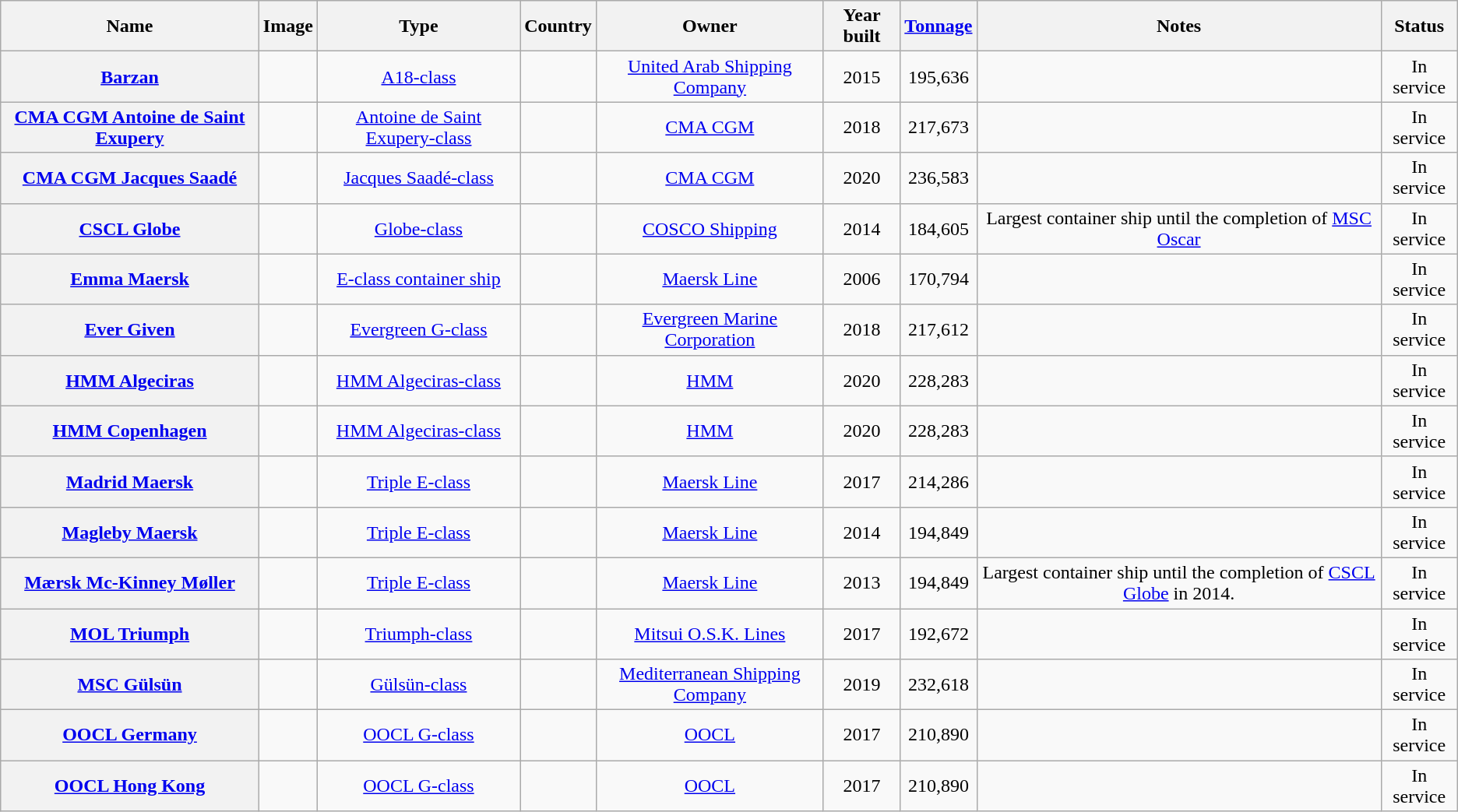<table class="wikitable sortable" style="text-align:center">
<tr>
<th>Name</th>
<th>Image</th>
<th>Type</th>
<th>Country</th>
<th>Owner</th>
<th>Year built</th>
<th><a href='#'>Tonnage</a></th>
<th>Notes</th>
<th>Status</th>
</tr>
<tr>
<th><a href='#'>Barzan</a></th>
<td></td>
<td><a href='#'>A18-class</a></td>
<td></td>
<td><a href='#'>United Arab Shipping Company</a></td>
<td>2015</td>
<td>195,636</td>
<td></td>
<td>In service</td>
</tr>
<tr>
<th><a href='#'>CMA CGM Antoine de Saint Exupery</a></th>
<td></td>
<td><a href='#'>Antoine de Saint Exupery-class</a></td>
<td></td>
<td><a href='#'>CMA CGM</a></td>
<td>2018</td>
<td>217,673</td>
<td></td>
<td>In service</td>
</tr>
<tr>
<th><a href='#'>CMA CGM Jacques Saadé</a></th>
<td></td>
<td><a href='#'>Jacques Saadé-class</a></td>
<td></td>
<td><a href='#'>CMA CGM</a></td>
<td>2020</td>
<td>236,583</td>
<td></td>
<td>In service</td>
</tr>
<tr>
<th><a href='#'>CSCL Globe</a></th>
<td></td>
<td><a href='#'>Globe-class</a></td>
<td></td>
<td><a href='#'>COSCO Shipping</a></td>
<td>2014</td>
<td>184,605</td>
<td>Largest container ship until the completion of <a href='#'>MSC Oscar</a></td>
<td>In service</td>
</tr>
<tr>
<th><a href='#'>Emma Maersk</a></th>
<td></td>
<td><a href='#'>E-class container ship</a></td>
<td></td>
<td><a href='#'>Maersk Line</a></td>
<td>2006</td>
<td>170,794</td>
<td></td>
<td>In service</td>
</tr>
<tr>
<th><a href='#'>Ever Given</a></th>
<td></td>
<td><a href='#'>Evergreen G-class</a></td>
<td></td>
<td><a href='#'>Evergreen Marine Corporation</a></td>
<td>2018</td>
<td>217,612</td>
<td></td>
<td>In service</td>
</tr>
<tr>
<th><a href='#'>HMM Algeciras</a></th>
<td></td>
<td><a href='#'>HMM Algeciras-class</a></td>
<td></td>
<td><a href='#'>HMM</a></td>
<td>2020</td>
<td>228,283</td>
<td></td>
<td>In service</td>
</tr>
<tr>
<th><a href='#'>HMM Copenhagen</a></th>
<td></td>
<td><a href='#'>HMM Algeciras-class</a></td>
<td></td>
<td><a href='#'>HMM</a></td>
<td>2020</td>
<td>228,283</td>
<td></td>
<td>In service</td>
</tr>
<tr>
<th><a href='#'>Madrid Maersk</a></th>
<td></td>
<td><a href='#'>Triple E-class</a></td>
<td></td>
<td><a href='#'>Maersk Line</a></td>
<td>2017</td>
<td>214,286</td>
<td></td>
<td>In service</td>
</tr>
<tr>
<th><a href='#'>Magleby Maersk</a></th>
<td></td>
<td><a href='#'>Triple E-class</a></td>
<td></td>
<td><a href='#'>Maersk Line</a></td>
<td>2014</td>
<td>194,849</td>
<td></td>
<td>In service</td>
</tr>
<tr>
<th><a href='#'>Mærsk Mc-Kinney Møller</a></th>
<td></td>
<td><a href='#'>Triple E-class</a></td>
<td></td>
<td><a href='#'>Maersk Line</a></td>
<td>2013</td>
<td>194,849</td>
<td>Largest container ship until the completion of <a href='#'>CSCL Globe</a> in 2014.</td>
<td>In service</td>
</tr>
<tr>
<th><a href='#'>MOL Triumph</a></th>
<td></td>
<td><a href='#'>Triumph-class</a></td>
<td></td>
<td><a href='#'>Mitsui O.S.K. Lines</a></td>
<td>2017</td>
<td>192,672</td>
<td></td>
<td>In service</td>
</tr>
<tr>
<th><a href='#'>MSC Gülsün</a></th>
<td></td>
<td><a href='#'>Gülsün-class</a></td>
<td></td>
<td><a href='#'>Mediterranean Shipping Company</a></td>
<td>2019</td>
<td>232,618</td>
<td></td>
<td>In service</td>
</tr>
<tr>
<th><a href='#'>OOCL Germany</a></th>
<td></td>
<td><a href='#'>OOCL G-class</a></td>
<td></td>
<td><a href='#'>OOCL</a></td>
<td>2017</td>
<td>210,890</td>
<td></td>
<td>In service</td>
</tr>
<tr>
<th><a href='#'>OOCL Hong Kong</a></th>
<td></td>
<td><a href='#'>OOCL G-class</a></td>
<td></td>
<td><a href='#'>OOCL</a></td>
<td>2017</td>
<td>210,890</td>
<td></td>
<td>In service</td>
</tr>
</table>
